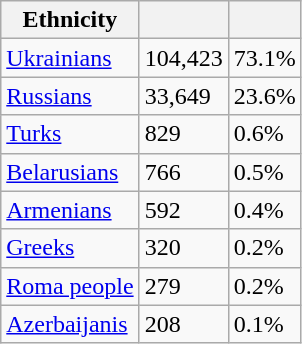<table class="sortable wikitable">
<tr>
<th>Ethnicity</th>
<th></th>
<th></th>
</tr>
<tr>
<td><a href='#'>Ukrainians</a></td>
<td>104,423</td>
<td>73.1%</td>
</tr>
<tr>
<td><a href='#'>Russians</a></td>
<td>33,649</td>
<td>23.6%</td>
</tr>
<tr>
<td><a href='#'>Turks</a></td>
<td>829</td>
<td>0.6%</td>
</tr>
<tr>
<td><a href='#'>Belarusians</a></td>
<td>766</td>
<td>0.5%</td>
</tr>
<tr>
<td><a href='#'>Armenians</a></td>
<td>592</td>
<td>0.4%</td>
</tr>
<tr>
<td><a href='#'>Greeks</a></td>
<td>320</td>
<td>0.2%</td>
</tr>
<tr>
<td><a href='#'>Roma people</a></td>
<td>279</td>
<td>0.2%</td>
</tr>
<tr>
<td><a href='#'>Azerbaijanis</a></td>
<td>208</td>
<td>0.1%</td>
</tr>
</table>
